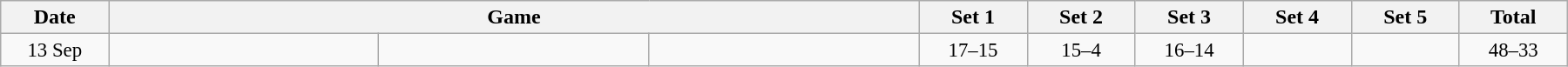<table width=1200 class="wikitable">
<tr>
<th width=6%>Date</th>
<th width=45% colspan=3>Game</th>
<th width=6%>Set 1</th>
<th width=6%>Set 2</th>
<th width=6%>Set 3</th>
<th width=6%>Set 4</th>
<th width=6%>Set 5</th>
<th width=6%>Total</th>
</tr>
<tr style=font-size:95%>
<td align=center>13 Sep</td>
<td align=center><strong></strong></td>
<td></td>
<td></td>
<td align=center>17–15</td>
<td align=center>15–4</td>
<td align=center>16–14</td>
<td align=center></td>
<td align=center></td>
<td align=center>48–33</td>
</tr>
</table>
